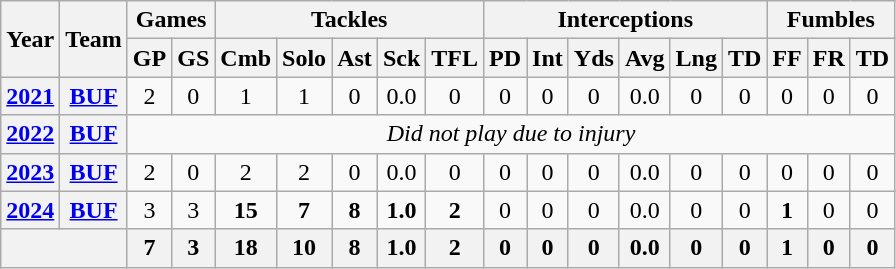<table class="wikitable" style="text-align:center;">
<tr>
<th rowspan="2">Year</th>
<th rowspan="2">Team</th>
<th colspan="2">Games</th>
<th colspan="5">Tackles</th>
<th colspan="6">Interceptions</th>
<th colspan="3">Fumbles</th>
</tr>
<tr>
<th>GP</th>
<th>GS</th>
<th>Cmb</th>
<th>Solo</th>
<th>Ast</th>
<th>Sck</th>
<th>TFL</th>
<th>PD</th>
<th>Int</th>
<th>Yds</th>
<th>Avg</th>
<th>Lng</th>
<th>TD</th>
<th>FF</th>
<th>FR</th>
<th>TD</th>
</tr>
<tr>
<th><a href='#'>2021</a></th>
<th><a href='#'>BUF</a></th>
<td>2</td>
<td>0</td>
<td>1</td>
<td>1</td>
<td>0</td>
<td>0.0</td>
<td>0</td>
<td>0</td>
<td>0</td>
<td>0</td>
<td>0.0</td>
<td>0</td>
<td>0</td>
<td>0</td>
<td>0</td>
<td>0</td>
</tr>
<tr>
<th><a href='#'>2022</a></th>
<th><a href='#'>BUF</a></th>
<td colspan="16"><em>Did not play due to injury</em></td>
</tr>
<tr>
<th><a href='#'>2023</a></th>
<th><a href='#'>BUF</a></th>
<td>2</td>
<td>0</td>
<td>2</td>
<td>2</td>
<td>0</td>
<td>0.0</td>
<td>0</td>
<td>0</td>
<td>0</td>
<td>0</td>
<td>0.0</td>
<td>0</td>
<td>0</td>
<td>0</td>
<td>0</td>
<td>0</td>
</tr>
<tr>
<th><a href='#'>2024</a></th>
<th><a href='#'>BUF</a></th>
<td>3</td>
<td>3</td>
<td><strong>15</strong></td>
<td><strong>7</strong></td>
<td><strong>8</strong></td>
<td><strong>1.0</strong></td>
<td><strong>2</strong></td>
<td>0</td>
<td>0</td>
<td>0</td>
<td>0.0</td>
<td>0</td>
<td>0</td>
<td><strong>1</strong></td>
<td>0</td>
<td>0</td>
</tr>
<tr>
<th colspan="2"></th>
<th>7</th>
<th>3</th>
<th>18</th>
<th>10</th>
<th>8</th>
<th>1.0</th>
<th>2</th>
<th>0</th>
<th>0</th>
<th>0</th>
<th>0.0</th>
<th>0</th>
<th>0</th>
<th>1</th>
<th>0</th>
<th>0</th>
</tr>
</table>
